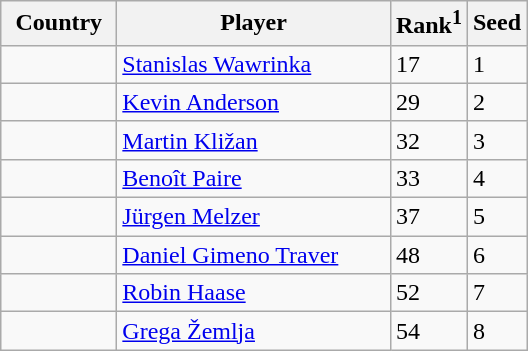<table class="sortable wikitable">
<tr>
<th width="70">Country</th>
<th width="175">Player</th>
<th>Rank<sup>1</sup></th>
<th>Seed</th>
</tr>
<tr>
<td></td>
<td><a href='#'>Stanislas Wawrinka</a></td>
<td>17</td>
<td>1</td>
</tr>
<tr>
<td></td>
<td><a href='#'>Kevin Anderson</a></td>
<td>29</td>
<td>2</td>
</tr>
<tr>
<td></td>
<td><a href='#'>Martin Kližan</a></td>
<td>32</td>
<td>3</td>
</tr>
<tr>
<td></td>
<td><a href='#'>Benoît Paire</a></td>
<td>33</td>
<td>4</td>
</tr>
<tr>
<td></td>
<td><a href='#'>Jürgen Melzer</a></td>
<td>37</td>
<td>5</td>
</tr>
<tr>
<td></td>
<td><a href='#'>Daniel Gimeno Traver</a></td>
<td>48</td>
<td>6</td>
</tr>
<tr>
<td></td>
<td><a href='#'>Robin Haase</a></td>
<td>52</td>
<td>7</td>
</tr>
<tr>
<td></td>
<td><a href='#'>Grega Žemlja</a></td>
<td>54</td>
<td>8</td>
</tr>
</table>
